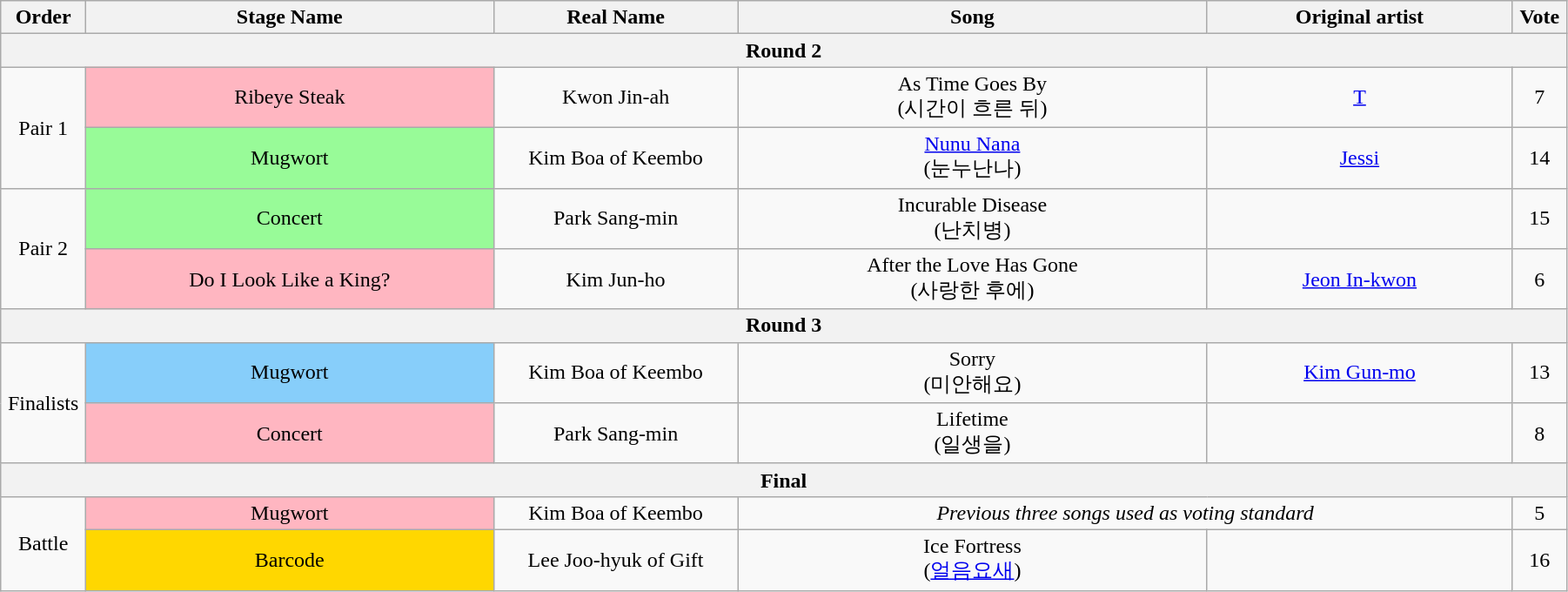<table class="wikitable" style="text-align:center; width:95%;">
<tr>
<th style="width:1%;">Order</th>
<th style="width:20%;">Stage Name</th>
<th style="width:12%;">Real Name</th>
<th style="width:23%;">Song</th>
<th style="width:15%;">Original artist</th>
<th style="width:1%;">Vote</th>
</tr>
<tr>
<th colspan=6>Round 2</th>
</tr>
<tr>
<td rowspan=2>Pair 1</td>
<td bgcolor="lightpink">Ribeye Steak</td>
<td>Kwon Jin-ah</td>
<td>As Time Goes By<br>(시간이 흐른 뒤)</td>
<td><a href='#'>T</a></td>
<td>7</td>
</tr>
<tr>
<td bgcolor="palegreen">Mugwort</td>
<td>Kim Boa of Keembo</td>
<td><a href='#'>Nunu Nana</a><br>(눈누난나)</td>
<td><a href='#'>Jessi</a></td>
<td>14</td>
</tr>
<tr>
<td rowspan=2>Pair 2</td>
<td bgcolor="palegreen">Concert</td>
<td>Park Sang-min</td>
<td>Incurable Disease<br>(난치병)</td>
<td></td>
<td>15</td>
</tr>
<tr>
<td bgcolor="lightpink">Do I Look Like a King?</td>
<td>Kim Jun-ho</td>
<td>After the Love Has Gone<br>(사랑한 후에)</td>
<td><a href='#'>Jeon In-kwon</a></td>
<td>6</td>
</tr>
<tr>
<th colspan=6>Round 3</th>
</tr>
<tr>
<td rowspan=2>Finalists</td>
<td bgcolor="lightskyblue">Mugwort</td>
<td>Kim Boa of Keembo</td>
<td>Sorry<br>(미안해요)</td>
<td><a href='#'>Kim Gun-mo</a></td>
<td>13</td>
</tr>
<tr>
<td bgcolor="lightpink">Concert</td>
<td>Park Sang-min</td>
<td>Lifetime<br>(일생을)</td>
<td></td>
<td>8</td>
</tr>
<tr>
<th colspan=6>Final</th>
</tr>
<tr>
<td rowspan=2>Battle</td>
<td bgcolor="lightpink">Mugwort</td>
<td>Kim Boa of Keembo</td>
<td colspan=2><em>Previous three songs used as voting standard</em></td>
<td>5</td>
</tr>
<tr>
<td bgcolor="gold">Barcode</td>
<td>Lee Joo-hyuk of Gift</td>
<td>Ice Fortress<br>(<a href='#'>얼음요새</a>)</td>
<td></td>
<td>16</td>
</tr>
</table>
